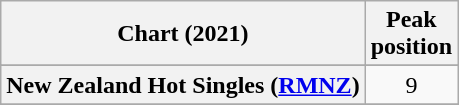<table class="wikitable sortable plainrowheaders" style="text-align:center">
<tr>
<th scope="col">Chart (2021)</th>
<th scope="col">Peak<br>position</th>
</tr>
<tr>
</tr>
<tr>
<th scope="row">New Zealand Hot Singles (<a href='#'>RMNZ</a>)</th>
<td>9</td>
</tr>
<tr>
</tr>
</table>
